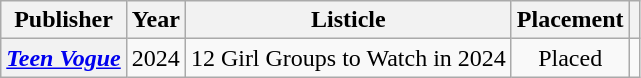<table class="wikitable plainrowheaders sortable" style="text-align:center">
<tr>
<th scope="col">Publisher</th>
<th scope="col">Year</th>
<th scope="col">Listicle</th>
<th scope="col">Placement</th>
<th scope="col" class="unsortable"></th>
</tr>
<tr>
<th scope="row"><em><a href='#'>Teen Vogue</a></em></th>
<td>2024</td>
<td style="text-align:left">12 Girl Groups to Watch in 2024</td>
<td>Placed</td>
<td></td>
</tr>
</table>
